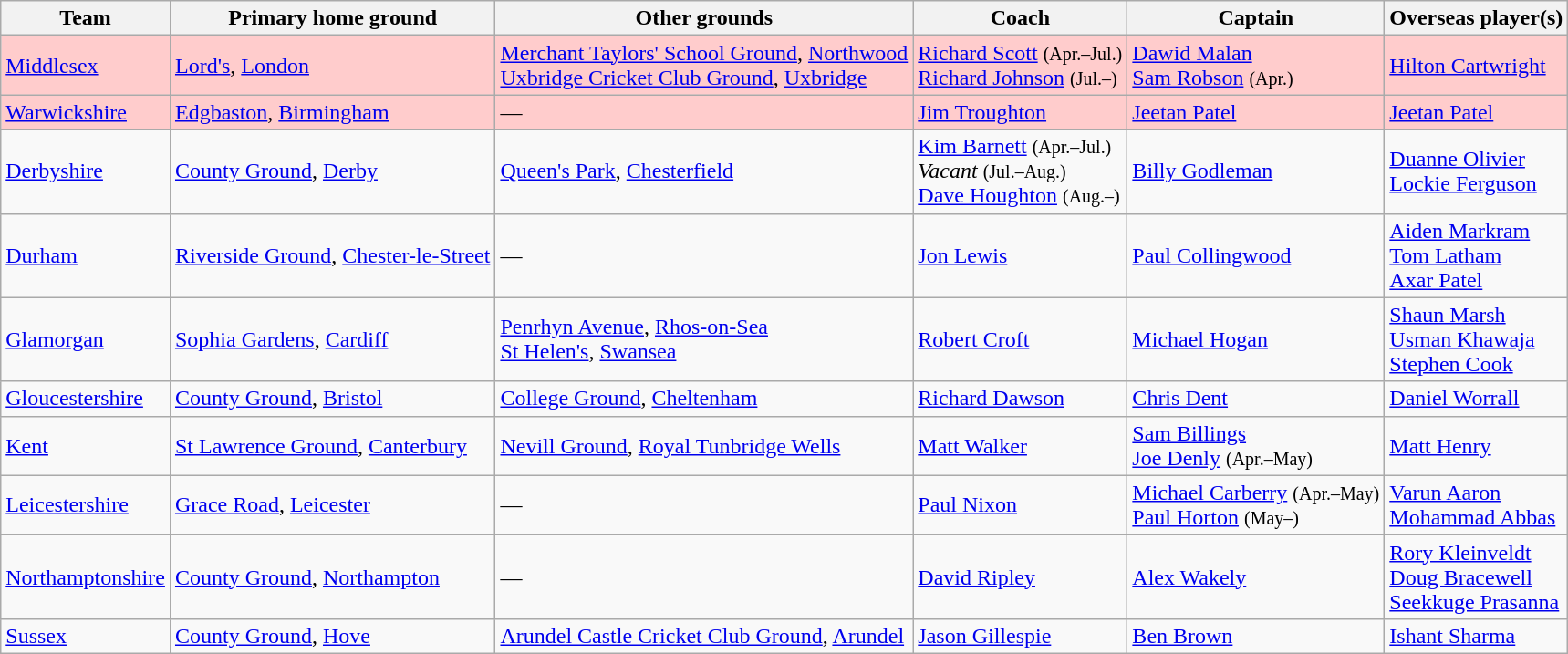<table class="wikitable sortable">
<tr>
<th>Team</th>
<th>Primary home ground</th>
<th>Other grounds</th>
<th>Coach</th>
<th>Captain</th>
<th>Overseas player(s)</th>
</tr>
<tr style="background:#fcc">
<td><a href='#'>Middlesex</a></td>
<td><a href='#'>Lord's</a>, <a href='#'>London</a></td>
<td><a href='#'>Merchant Taylors' School Ground</a>, <a href='#'>Northwood</a><br><a href='#'>Uxbridge Cricket Club Ground</a>, <a href='#'>Uxbridge</a></td>
<td> <a href='#'>Richard Scott</a> <small>(Apr.–Jul.)</small> <br>  <a href='#'>Richard Johnson</a> <small>(Jul.–)</small></td>
<td> <a href='#'>Dawid Malan</a> <br>  <a href='#'>Sam Robson</a> <small>(Apr.)</small></td>
<td> <a href='#'>Hilton Cartwright</a></td>
</tr>
<tr style="background:#fcc">
<td><a href='#'>Warwickshire</a></td>
<td><a href='#'>Edgbaston</a>, <a href='#'>Birmingham</a></td>
<td>—</td>
<td> <a href='#'>Jim Troughton</a></td>
<td> <a href='#'>Jeetan Patel</a></td>
<td> <a href='#'>Jeetan Patel</a></td>
</tr>
<tr>
<td><a href='#'>Derbyshire</a></td>
<td><a href='#'>County Ground</a>, <a href='#'>Derby</a></td>
<td><a href='#'>Queen's Park</a>, <a href='#'>Chesterfield</a></td>
<td> <a href='#'>Kim Barnett</a> <small>(Apr.–Jul.)</small> <br> <em>Vacant</em> <small>(Jul.–Aug.)</small> <br>  <a href='#'>Dave Houghton</a> <small>(Aug.–)</small></td>
<td> <a href='#'>Billy Godleman</a></td>
<td> <a href='#'>Duanne Olivier</a> <br>  <a href='#'>Lockie Ferguson</a></td>
</tr>
<tr>
<td><a href='#'>Durham</a></td>
<td><a href='#'>Riverside Ground</a>, <a href='#'>Chester-le-Street</a></td>
<td>—</td>
<td> <a href='#'>Jon Lewis</a></td>
<td> <a href='#'>Paul Collingwood</a></td>
<td> <a href='#'>Aiden Markram</a> <br>  <a href='#'>Tom Latham</a> <br>  <a href='#'>Axar Patel</a></td>
</tr>
<tr>
<td><a href='#'>Glamorgan</a></td>
<td><a href='#'>Sophia Gardens</a>, <a href='#'>Cardiff</a></td>
<td><a href='#'>Penrhyn Avenue</a>, <a href='#'>Rhos-on-Sea</a><br><a href='#'>St Helen's</a>, <a href='#'>Swansea</a></td>
<td> <a href='#'>Robert Croft</a></td>
<td> <a href='#'>Michael Hogan</a></td>
<td> <a href='#'>Shaun Marsh</a> <br>  <a href='#'>Usman Khawaja</a> <br>  <a href='#'>Stephen Cook</a></td>
</tr>
<tr>
<td><a href='#'>Gloucestershire</a></td>
<td><a href='#'>County Ground</a>, <a href='#'>Bristol</a></td>
<td><a href='#'>College Ground</a>, <a href='#'>Cheltenham</a></td>
<td> <a href='#'>Richard Dawson</a></td>
<td> <a href='#'>Chris Dent</a></td>
<td> <a href='#'>Daniel Worrall</a></td>
</tr>
<tr>
<td><a href='#'>Kent</a></td>
<td><a href='#'>St Lawrence Ground</a>, <a href='#'>Canterbury</a></td>
<td><a href='#'>Nevill Ground</a>, <a href='#'>Royal Tunbridge Wells</a></td>
<td> <a href='#'>Matt Walker</a></td>
<td> <a href='#'>Sam Billings</a> <br>  <a href='#'>Joe Denly</a> <small>(Apr.–May)</small></td>
<td> <a href='#'>Matt Henry</a></td>
</tr>
<tr>
<td><a href='#'>Leicestershire</a></td>
<td><a href='#'>Grace Road</a>, <a href='#'>Leicester</a></td>
<td>—</td>
<td> <a href='#'>Paul Nixon</a></td>
<td> <a href='#'>Michael Carberry</a> <small>(Apr.–May)</small> <br>  <a href='#'>Paul Horton</a> <small>(May–)</small></td>
<td> <a href='#'>Varun Aaron</a> <br>  <a href='#'>Mohammad Abbas</a></td>
</tr>
<tr>
<td><a href='#'>Northamptonshire</a></td>
<td><a href='#'>County Ground</a>, <a href='#'>Northampton</a></td>
<td>—</td>
<td> <a href='#'>David Ripley</a></td>
<td> <a href='#'>Alex Wakely</a></td>
<td> <a href='#'>Rory Kleinveldt</a> <br>  <a href='#'>Doug Bracewell</a> <br>  <a href='#'>Seekkuge Prasanna</a></td>
</tr>
<tr>
<td><a href='#'>Sussex</a></td>
<td><a href='#'>County Ground</a>, <a href='#'>Hove</a></td>
<td><a href='#'>Arundel Castle Cricket Club Ground</a>, <a href='#'>Arundel</a></td>
<td> <a href='#'>Jason Gillespie</a></td>
<td> <a href='#'>Ben Brown</a></td>
<td> <a href='#'>Ishant Sharma</a></td>
</tr>
</table>
